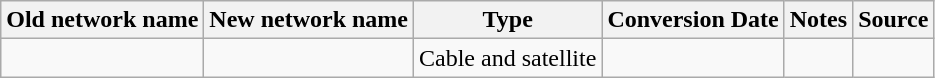<table class="wikitable">
<tr>
<th>Old network name</th>
<th>New network name</th>
<th>Type</th>
<th>Conversion Date</th>
<th>Notes</th>
<th>Source</th>
</tr>
<tr>
<td><a href='#'></a></td>
<td></td>
<td>Cable and satellite</td>
<td></td>
<td></td>
<td></td>
</tr>
</table>
